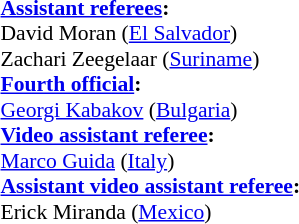<table width=50% style="font-size:90%">
<tr>
<td><br><strong><a href='#'>Assistant referees</a>:</strong>
<br>David Moran (<a href='#'>El Salvador</a>)
<br>Zachari Zeegelaar (<a href='#'>Suriname</a>)
<br><strong><a href='#'>Fourth official</a>:</strong>
<br><a href='#'>Georgi Kabakov</a> (<a href='#'>Bulgaria</a>)
<br><strong><a href='#'>Video assistant referee</a>:</strong>
<br><a href='#'>Marco Guida</a> (<a href='#'>Italy</a>)
<br><strong><a href='#'>Assistant video assistant referee</a>:</strong>
<br>Erick Miranda (<a href='#'>Mexico</a>)</td>
</tr>
</table>
